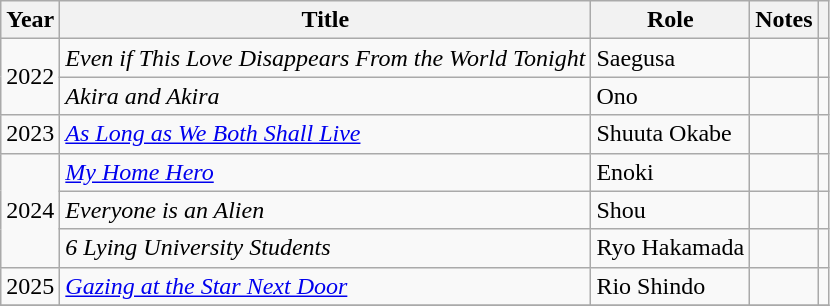<table class="wikitable sortable">
<tr>
<th>Year</th>
<th>Title</th>
<th>Role</th>
<th>Notes</th>
<th class="unsortable"></th>
</tr>
<tr>
<td rowspan="2">2022</td>
<td><em>Even if This Love Disappears From the World Tonight</em></td>
<td>Saegusa</td>
<td></td>
<td></td>
</tr>
<tr>
<td><em>Akira and Akira</em></td>
<td>Ono</td>
<td></td>
<td></td>
</tr>
<tr>
<td>2023</td>
<td><em><a href='#'>As Long as We Both Shall Live</a></em></td>
<td>Shuuta Okabe</td>
<td></td>
<td></td>
</tr>
<tr>
<td rowspan="3">2024</td>
<td><em><a href='#'>My Home Hero</a></em></td>
<td>Enoki</td>
<td></td>
<td></td>
</tr>
<tr>
<td><em>Everyone is an Alien</em></td>
<td>Shou</td>
<td></td>
<td></td>
</tr>
<tr>
<td><em>6 Lying University Students</em></td>
<td>Ryo Hakamada</td>
<td></td>
<td></td>
</tr>
<tr>
<td>2025</td>
<td><em><a href='#'>Gazing at the Star Next Door</a></em></td>
<td>Rio Shindo</td>
<td></td>
<td></td>
</tr>
<tr>
</tr>
</table>
